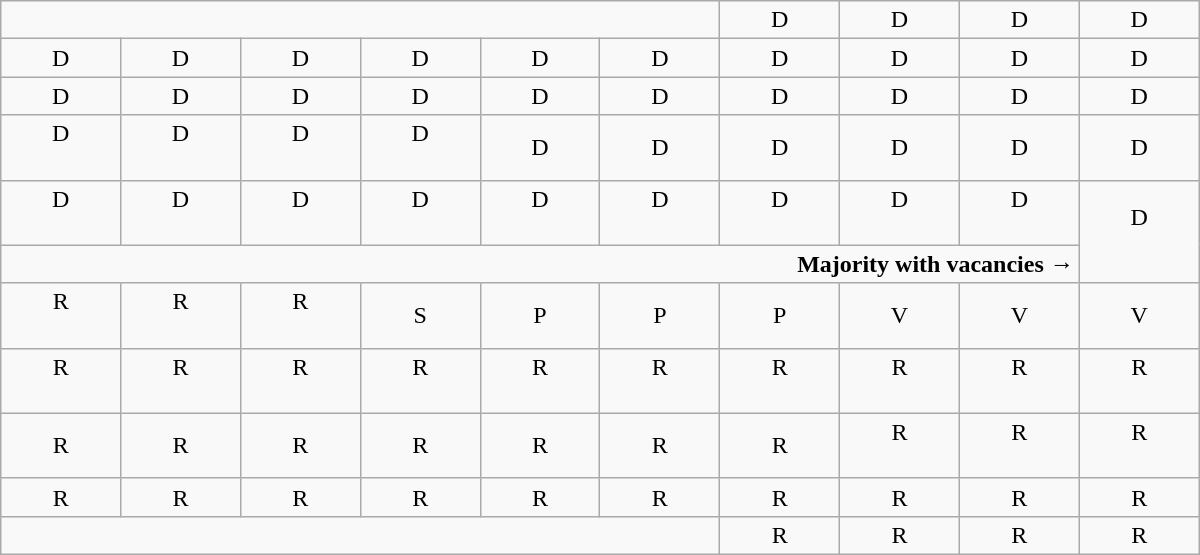<table class="wikitable" style="text-align:center" width=800px>
<tr>
<td colspan=6></td>
<td>D</td>
<td>D</td>
<td>D</td>
<td>D</td>
</tr>
<tr>
<td width=50px >D</td>
<td width=50px >D</td>
<td width=50px >D</td>
<td width=50px >D</td>
<td width=50px >D</td>
<td width=50px >D</td>
<td width=50px >D</td>
<td width=50px >D</td>
<td width=50px >D</td>
<td width=50px >D</td>
</tr>
<tr>
<td>D</td>
<td>D</td>
<td>D</td>
<td>D</td>
<td>D</td>
<td>D</td>
<td>D</td>
<td>D</td>
<td>D</td>
<td>D</td>
</tr>
<tr>
<td>D<br><br></td>
<td>D<br><br></td>
<td>D<br><br></td>
<td>D<br><br></td>
<td>D</td>
<td>D</td>
<td>D</td>
<td>D</td>
<td>D</td>
<td>D</td>
</tr>
<tr>
<td>D<br><br></td>
<td>D<br><br></td>
<td>D<br><br></td>
<td>D<br><br></td>
<td>D<br><br></td>
<td>D<br><br></td>
<td>D<br><br></td>
<td>D<br><br></td>
<td>D<br><br></td>
<td rowspan=2 >D<br><br></td>
</tr>
<tr>
<td colspan=9 align=right><strong>Majority with vacancies →</strong></td>
</tr>
<tr>
<td>R<br><br></td>
<td>R<br><br></td>
<td>R<br><br></td>
<td>S</td>
<td>P</td>
<td>P</td>
<td>P</td>
<td>V</td>
<td>V</td>
<td>V</td>
</tr>
<tr>
<td>R<br><br></td>
<td>R<br><br></td>
<td>R<br><br></td>
<td>R<br><br></td>
<td>R<br><br></td>
<td>R<br><br></td>
<td>R<br><br></td>
<td>R<br><br></td>
<td>R<br><br></td>
<td>R<br><br></td>
</tr>
<tr>
<td>R</td>
<td>R</td>
<td>R</td>
<td>R</td>
<td>R</td>
<td>R</td>
<td>R</td>
<td>R<br><br></td>
<td>R<br><br></td>
<td>R<br><br></td>
</tr>
<tr>
<td>R</td>
<td>R</td>
<td>R</td>
<td>R</td>
<td>R</td>
<td>R</td>
<td>R</td>
<td>R</td>
<td>R</td>
<td>R</td>
</tr>
<tr>
<td colspan=6></td>
<td>R</td>
<td>R</td>
<td>R</td>
<td>R</td>
</tr>
</table>
